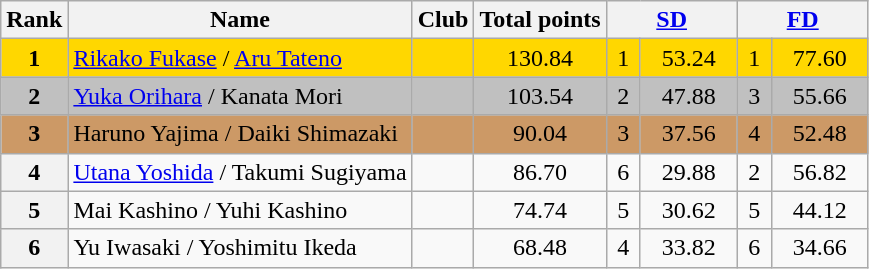<table class="wikitable sortable">
<tr>
<th>Rank</th>
<th>Name</th>
<th>Club</th>
<th>Total points</th>
<th colspan="2" width="80px"><a href='#'>SD</a></th>
<th colspan="2" width="80px"><a href='#'>FD</a></th>
</tr>
<tr bgcolor="gold">
<td align="center"><strong>1</strong></td>
<td><a href='#'>Rikako Fukase</a> / <a href='#'>Aru Tateno</a></td>
<td></td>
<td align="center">130.84</td>
<td align="center">1</td>
<td align="center">53.24</td>
<td align="center">1</td>
<td align="center">77.60</td>
</tr>
<tr bgcolor="silver">
<td align="center"><strong>2</strong></td>
<td><a href='#'>Yuka Orihara</a> / Kanata Mori</td>
<td></td>
<td align="center">103.54</td>
<td align="center">2</td>
<td align="center">47.88</td>
<td align="center">3</td>
<td align="center">55.66</td>
</tr>
<tr bgcolor="cc9966">
<td align="center"><strong>3</strong></td>
<td>Haruno Yajima / Daiki Shimazaki</td>
<td></td>
<td align="center">90.04</td>
<td align="center">3</td>
<td align="center">37.56</td>
<td align="center">4</td>
<td align="center">52.48</td>
</tr>
<tr>
<th>4</th>
<td><a href='#'>Utana Yoshida</a> / Takumi Sugiyama</td>
<td></td>
<td align="center">86.70</td>
<td align="center">6</td>
<td align="center">29.88</td>
<td align="center">2</td>
<td align="center">56.82</td>
</tr>
<tr>
<th>5</th>
<td>Mai Kashino / Yuhi Kashino</td>
<td></td>
<td align="center">74.74</td>
<td align="center">5</td>
<td align="center">30.62</td>
<td align="center">5</td>
<td align="center">44.12</td>
</tr>
<tr>
<th>6</th>
<td>Yu Iwasaki / Yoshimitu Ikeda</td>
<td></td>
<td align="center">68.48</td>
<td align="center">4</td>
<td align="center">33.82</td>
<td align="center">6</td>
<td align="center">34.66</td>
</tr>
</table>
